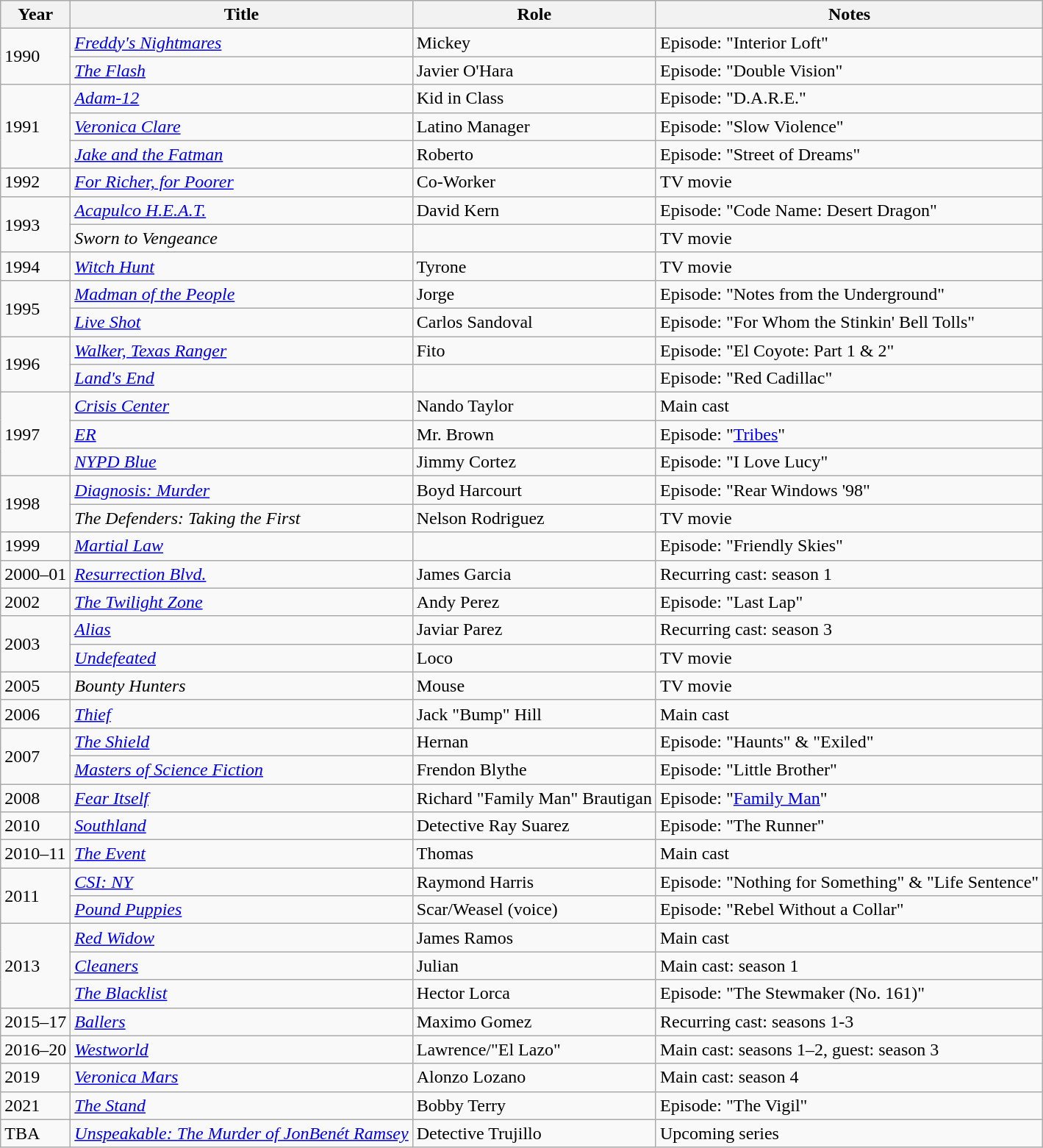<table class="wikitable sortable">
<tr>
<th>Year</th>
<th>Title</th>
<th>Role</th>
<th>Notes</th>
</tr>
<tr>
<td rowspan=2>1990</td>
<td><em><a href='#'>Freddy's Nightmares</a></em></td>
<td>Mickey</td>
<td>Episode: "Interior Loft"</td>
</tr>
<tr>
<td><em><a href='#'>The Flash</a></em></td>
<td>Javier O'Hara</td>
<td>Episode: "Double Vision"</td>
</tr>
<tr>
<td rowspan=3>1991</td>
<td><em><a href='#'>Adam-12</a></em></td>
<td>Kid in Class</td>
<td>Episode: "D.A.R.E."</td>
</tr>
<tr>
<td><em><a href='#'>Veronica Clare</a></em></td>
<td>Latino Manager</td>
<td>Episode: "Slow Violence"</td>
</tr>
<tr>
<td><em><a href='#'>Jake and the Fatman</a></em></td>
<td>Roberto</td>
<td>Episode: "Street of Dreams"</td>
</tr>
<tr>
<td>1992</td>
<td><em><a href='#'>For Richer, for Poorer</a></em></td>
<td>Co-Worker</td>
<td>TV movie</td>
</tr>
<tr>
<td rowspan=2>1993</td>
<td><em><a href='#'>Acapulco H.E.A.T.</a></em></td>
<td>David Kern</td>
<td>Episode: "Code Name: Desert Dragon"</td>
</tr>
<tr>
<td><em>Sworn to Vengeance</em></td>
<td></td>
<td>TV movie</td>
</tr>
<tr>
<td>1994</td>
<td><em><a href='#'>Witch Hunt</a></em></td>
<td>Tyrone</td>
<td>TV movie</td>
</tr>
<tr>
<td rowspan=2>1995</td>
<td><em><a href='#'>Madman of the People</a></em></td>
<td>Jorge</td>
<td>Episode: "Notes from the Underground"</td>
</tr>
<tr>
<td><em><a href='#'>Live Shot</a></em></td>
<td>Carlos Sandoval</td>
<td>Episode: "For Whom the Stinkin' Bell Tolls"</td>
</tr>
<tr>
<td rowspan=2>1996</td>
<td><em><a href='#'>Walker, Texas Ranger</a></em></td>
<td>Fito</td>
<td>Episode: "El Coyote: Part 1 & 2"</td>
</tr>
<tr>
<td><em><a href='#'>Land's End</a></em></td>
<td></td>
<td>Episode: "Red Cadillac"</td>
</tr>
<tr>
<td rowspan=3>1997</td>
<td><em><a href='#'>Crisis Center</a></em></td>
<td>Nando Taylor</td>
<td>Main cast</td>
</tr>
<tr>
<td><em><a href='#'>ER</a></em></td>
<td>Mr. Brown</td>
<td>Episode: "<a href='#'>Tribes</a>"</td>
</tr>
<tr>
<td><em><a href='#'>NYPD Blue</a></em></td>
<td>Jimmy Cortez</td>
<td>Episode: "I Love Lucy"</td>
</tr>
<tr>
<td rowspan=2>1998</td>
<td><em><a href='#'>Diagnosis: Murder</a></em></td>
<td>Boyd Harcourt</td>
<td>Episode: "Rear Windows '98"</td>
</tr>
<tr>
<td><em>The Defenders: Taking the First</em></td>
<td>Nelson Rodriguez</td>
<td>TV movie</td>
</tr>
<tr>
<td>1999</td>
<td><em><a href='#'>Martial Law</a></em></td>
<td></td>
<td>Episode: "Friendly Skies"</td>
</tr>
<tr>
<td>2000–01</td>
<td><em><a href='#'>Resurrection Blvd.</a></em></td>
<td>James Garcia</td>
<td>Recurring cast: season 1</td>
</tr>
<tr>
<td>2002</td>
<td><em><a href='#'>The Twilight Zone</a></em></td>
<td>Andy Perez</td>
<td>Episode: "Last Lap"</td>
</tr>
<tr>
<td rowspan=2>2003</td>
<td><em><a href='#'>Alias</a></em></td>
<td>Javiar Parez</td>
<td>Recurring cast: season 3</td>
</tr>
<tr>
<td><em><a href='#'>Undefeated</a></em></td>
<td>Loco</td>
<td>TV movie</td>
</tr>
<tr>
<td>2005</td>
<td><em>Bounty Hunters</em></td>
<td>Mouse</td>
<td>TV movie</td>
</tr>
<tr>
<td>2006</td>
<td><em><a href='#'>Thief</a></em></td>
<td>Jack "Bump" Hill</td>
<td>Main cast</td>
</tr>
<tr>
<td rowspan=2>2007</td>
<td><em><a href='#'>The Shield</a></em></td>
<td>Hernan</td>
<td>Episode: "Haunts" & "Exiled"</td>
</tr>
<tr>
<td><em><a href='#'>Masters of Science Fiction</a></em></td>
<td>Frendon Blythe</td>
<td>Episode: "Little Brother"</td>
</tr>
<tr>
<td>2008</td>
<td><em><a href='#'>Fear Itself</a></em></td>
<td>Richard "Family Man" Brautigan</td>
<td>Episode: "<a href='#'>Family Man</a>"</td>
</tr>
<tr>
<td>2010</td>
<td><em><a href='#'>Southland</a></em></td>
<td>Detective Ray Suarez</td>
<td>Episode: "The Runner"</td>
</tr>
<tr>
<td>2010–11</td>
<td><em><a href='#'>The Event</a></em></td>
<td>Thomas</td>
<td>Main cast</td>
</tr>
<tr>
<td rowspan=2>2011</td>
<td><em><a href='#'>CSI: NY</a></em></td>
<td>Raymond Harris</td>
<td>Episode: "Nothing for Something" & "Life Sentence"</td>
</tr>
<tr>
<td><em><a href='#'>Pound Puppies</a></em></td>
<td>Scar/Weasel (voice)</td>
<td>Episode: "Rebel Without a Collar"</td>
</tr>
<tr>
<td rowspan=3>2013</td>
<td><em><a href='#'>Red Widow</a></em></td>
<td>James Ramos</td>
<td>Main cast</td>
</tr>
<tr>
<td><em><a href='#'>Cleaners</a></em></td>
<td>Julian</td>
<td>Main cast: season 1</td>
</tr>
<tr>
<td><em><a href='#'>The Blacklist</a></em></td>
<td>Hector Lorca</td>
<td>Episode: "The Stewmaker (No. 161)"</td>
</tr>
<tr>
<td>2015–17</td>
<td><em><a href='#'>Ballers</a></em></td>
<td>Maximo Gomez</td>
<td>Recurring cast: seasons 1-3</td>
</tr>
<tr>
<td>2016–20</td>
<td><em><a href='#'>Westworld</a></em></td>
<td>Lawrence/"El Lazo"</td>
<td>Main cast: seasons 1–2, guest: season 3</td>
</tr>
<tr>
<td>2019</td>
<td><em><a href='#'>Veronica Mars</a></em></td>
<td>Alonzo Lozano</td>
<td>Main cast: season 4</td>
</tr>
<tr>
<td>2021</td>
<td><em><a href='#'>The Stand</a></em></td>
<td>Bobby Terry</td>
<td>Episode: "The Vigil"</td>
</tr>
<tr>
<td>TBA</td>
<td><em><a href='#'>Unspeakable: The Murder of JonBenét Ramsey</a></em></td>
<td>Detective Trujillo</td>
<td>Upcoming series</td>
</tr>
</table>
